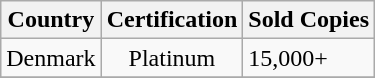<table class="wikitable">
<tr>
<th align="left">Country</th>
<th align="left">Certification</th>
<th align="left">Sold Copies</th>
</tr>
<tr>
<td align="center">Denmark</td>
<td align="center">Platinum</td>
<td>15,000+</td>
</tr>
<tr>
</tr>
</table>
